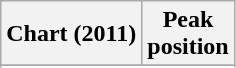<table class="wikitable sortable">
<tr>
<th align="left">Chart (2011)</th>
<th align="center">Peak<br>position</th>
</tr>
<tr>
</tr>
<tr>
</tr>
</table>
